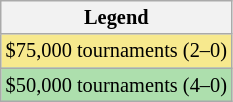<table class="wikitable" style=font-size:85%>
<tr>
<th>Legend</th>
</tr>
<tr style="background:#f7e98e">
<td>$75,000 tournaments (2–0)</td>
</tr>
<tr style="background:#addfad">
<td>$50,000 tournaments (4–0)</td>
</tr>
</table>
